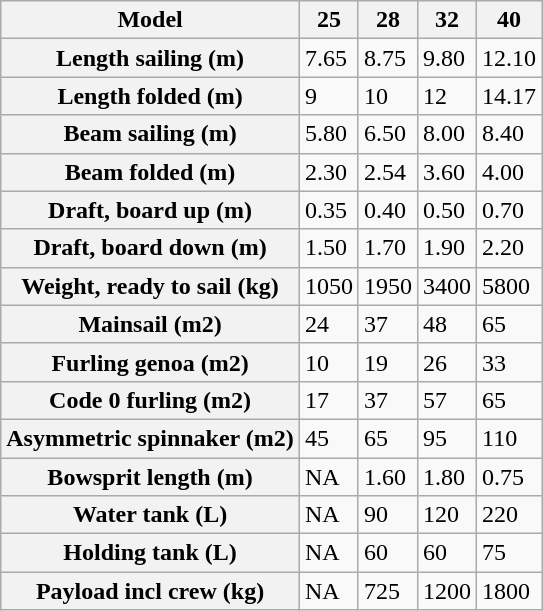<table class="wikitable">
<tr>
<th scope="col">Model</th>
<th scope="col">25</th>
<th scope="col">28</th>
<th scope="col">32</th>
<th scope="col">40</th>
</tr>
<tr>
<th scope="row">Length sailing (m)</th>
<td>7.65</td>
<td>8.75</td>
<td>9.80</td>
<td>12.10</td>
</tr>
<tr>
<th scope="row">Length folded (m)</th>
<td>9</td>
<td>10</td>
<td>12</td>
<td>14.17</td>
</tr>
<tr>
<th scope="row">Beam sailing (m)</th>
<td>5.80</td>
<td>6.50</td>
<td>8.00</td>
<td>8.40</td>
</tr>
<tr>
<th scope="row">Beam folded (m)</th>
<td>2.30</td>
<td>2.54</td>
<td>3.60</td>
<td>4.00</td>
</tr>
<tr>
<th scope="row">Draft, board up (m)</th>
<td>0.35</td>
<td>0.40</td>
<td>0.50</td>
<td>0.70</td>
</tr>
<tr>
<th scope="row">Draft, board down (m)</th>
<td>1.50</td>
<td>1.70</td>
<td>1.90</td>
<td>2.20</td>
</tr>
<tr>
<th scope="row">Weight, ready to sail (kg)</th>
<td>1050</td>
<td>1950</td>
<td>3400</td>
<td>5800</td>
</tr>
<tr>
<th scope="row">Mainsail (m2)</th>
<td>24</td>
<td>37</td>
<td>48</td>
<td>65</td>
</tr>
<tr>
<th scope="row">Furling genoa (m2)</th>
<td>10</td>
<td>19</td>
<td>26</td>
<td>33</td>
</tr>
<tr>
<th scope="row">Code 0 furling (m2)</th>
<td>17</td>
<td>37</td>
<td>57</td>
<td>65</td>
</tr>
<tr>
<th scope="row">Asymmetric spinnaker (m2)</th>
<td>45</td>
<td>65</td>
<td>95</td>
<td>110</td>
</tr>
<tr>
<th scope="row">Bowsprit length (m)</th>
<td>NA</td>
<td>1.60</td>
<td>1.80</td>
<td>0.75</td>
</tr>
<tr>
<th scope="row">Water tank (L)</th>
<td>NA</td>
<td>90</td>
<td>120</td>
<td>220</td>
</tr>
<tr>
<th scope="row">Holding tank (L)</th>
<td>NA</td>
<td>60</td>
<td>60</td>
<td>75</td>
</tr>
<tr>
<th scope="row">Payload incl crew (kg)</th>
<td>NA</td>
<td>725</td>
<td>1200</td>
<td>1800</td>
</tr>
</table>
